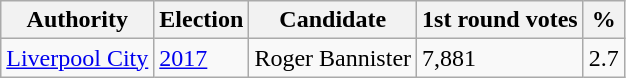<table class="wikitable">
<tr>
<th>Authority</th>
<th>Election</th>
<th>Candidate</th>
<th>1st round votes</th>
<th>%</th>
</tr>
<tr>
<td><a href='#'>Liverpool City</a></td>
<td><a href='#'>2017</a></td>
<td>Roger Bannister</td>
<td>7,881</td>
<td>2.7</td>
</tr>
</table>
